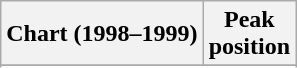<table class="wikitable sortable plainrowheaders" style="text-align:center">
<tr>
<th scope="col">Chart (1998–1999)</th>
<th scope="col">Peak<br>position</th>
</tr>
<tr>
</tr>
<tr>
</tr>
<tr>
</tr>
<tr>
</tr>
<tr>
</tr>
</table>
